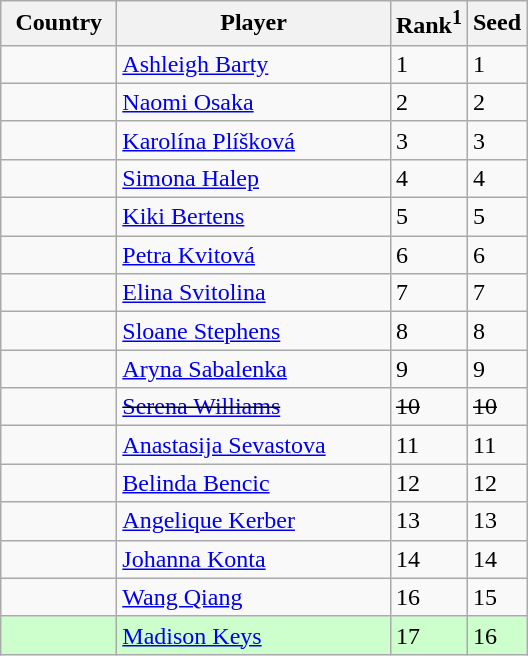<table class="sortable wikitable">
<tr>
<th width="70">Country</th>
<th width="175">Player</th>
<th>Rank<sup>1</sup></th>
<th>Seed</th>
</tr>
<tr>
<td></td>
<td><a href='#'>Ashleigh Barty</a></td>
<td>1</td>
<td>1</td>
</tr>
<tr>
<td></td>
<td><a href='#'>Naomi Osaka</a></td>
<td>2</td>
<td>2</td>
</tr>
<tr>
<td></td>
<td><a href='#'>Karolína Plíšková</a></td>
<td>3</td>
<td>3</td>
</tr>
<tr>
<td></td>
<td><a href='#'>Simona Halep</a></td>
<td>4</td>
<td>4</td>
</tr>
<tr>
<td></td>
<td><a href='#'>Kiki Bertens</a></td>
<td>5</td>
<td>5</td>
</tr>
<tr>
<td></td>
<td><a href='#'>Petra Kvitová</a></td>
<td>6</td>
<td>6</td>
</tr>
<tr>
<td></td>
<td><a href='#'>Elina Svitolina</a></td>
<td>7</td>
<td>7</td>
</tr>
<tr>
<td></td>
<td><a href='#'>Sloane Stephens</a></td>
<td>8</td>
<td>8</td>
</tr>
<tr>
<td></td>
<td><a href='#'>Aryna Sabalenka</a></td>
<td>9</td>
<td>9</td>
</tr>
<tr>
<td><s></s></td>
<td><s><a href='#'>Serena Williams</a></s></td>
<td><s>10</s></td>
<td><s>10</s></td>
</tr>
<tr>
<td></td>
<td><a href='#'>Anastasija Sevastova</a></td>
<td>11</td>
<td>11</td>
</tr>
<tr>
<td></td>
<td><a href='#'>Belinda Bencic</a></td>
<td>12</td>
<td>12</td>
</tr>
<tr>
<td></td>
<td><a href='#'>Angelique Kerber</a></td>
<td>13</td>
<td>13</td>
</tr>
<tr>
<td></td>
<td><a href='#'>Johanna Konta</a></td>
<td>14</td>
<td>14</td>
</tr>
<tr>
<td></td>
<td><a href='#'>Wang Qiang</a></td>
<td>16</td>
<td>15</td>
</tr>
<tr style="background:#cfc;">
<td></td>
<td><a href='#'>Madison Keys</a></td>
<td>17</td>
<td>16</td>
</tr>
</table>
